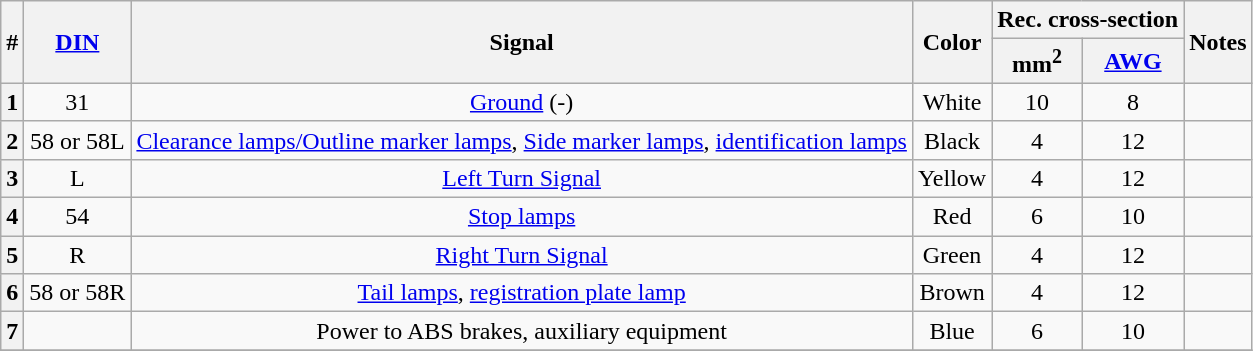<table class="wikitable sortable" style="text-align: center">
<tr>
<th rowspan="2">#</th>
<th rowspan="2"><a href='#'>DIN</a></th>
<th rowspan="2">Signal</th>
<th rowspan="2">Color</th>
<th colspan="2">Rec. cross-section</th>
<th rowspan="2">Notes</th>
</tr>
<tr>
<th>mm<sup>2</sup></th>
<th><a href='#'>AWG</a></th>
</tr>
<tr>
<th>1</th>
<td>31</td>
<td><a href='#'>Ground</a> (-)</td>
<td>White</td>
<td>10</td>
<td>8</td>
<td></td>
</tr>
<tr>
<th>2</th>
<td>58 or 58L</td>
<td><a href='#'>Clearance lamps/Outline marker lamps</a>, <a href='#'>Side marker lamps</a>, <a href='#'>identification lamps</a></td>
<td>Black</td>
<td>4</td>
<td>12</td>
<td></td>
</tr>
<tr>
<th>3</th>
<td>L</td>
<td><a href='#'>Left Turn Signal</a></td>
<td>Yellow</td>
<td>4</td>
<td>12</td>
<td></td>
</tr>
<tr>
<th>4</th>
<td>54</td>
<td><a href='#'>Stop lamps</a></td>
<td>Red</td>
<td>6</td>
<td>10</td>
<td></td>
</tr>
<tr>
<th>5</th>
<td>R</td>
<td><a href='#'>Right Turn Signal</a></td>
<td>Green</td>
<td>4</td>
<td>12</td>
<td></td>
</tr>
<tr>
<th>6</th>
<td>58 or 58R</td>
<td><a href='#'>Tail lamps</a>, <a href='#'>registration plate lamp</a></td>
<td>Brown</td>
<td>4</td>
<td>12</td>
<td></td>
</tr>
<tr>
<th>7</th>
<td></td>
<td>Power to ABS brakes, auxiliary equipment</td>
<td>Blue</td>
<td>6</td>
<td>10</td>
<td></td>
</tr>
<tr>
</tr>
</table>
